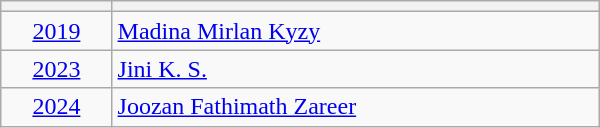<table class=wikitable style="width: 400px;">
<tr>
<th width="40"></th>
<th width="200"></th>
</tr>
<tr>
<td align=center><a href='#'>2019</a></td>
<td> <a href='#'>Madina Mirlan Kyzy</a></td>
</tr>
<tr>
<td align=center><a href='#'>2023</a></td>
<td> <a href='#'>Jini K. S.</a></td>
</tr>
<tr>
<td align=center><a href='#'>2024</a></td>
<td> <a href='#'>Joozan Fathimath Zareer</a></td>
</tr>
</table>
